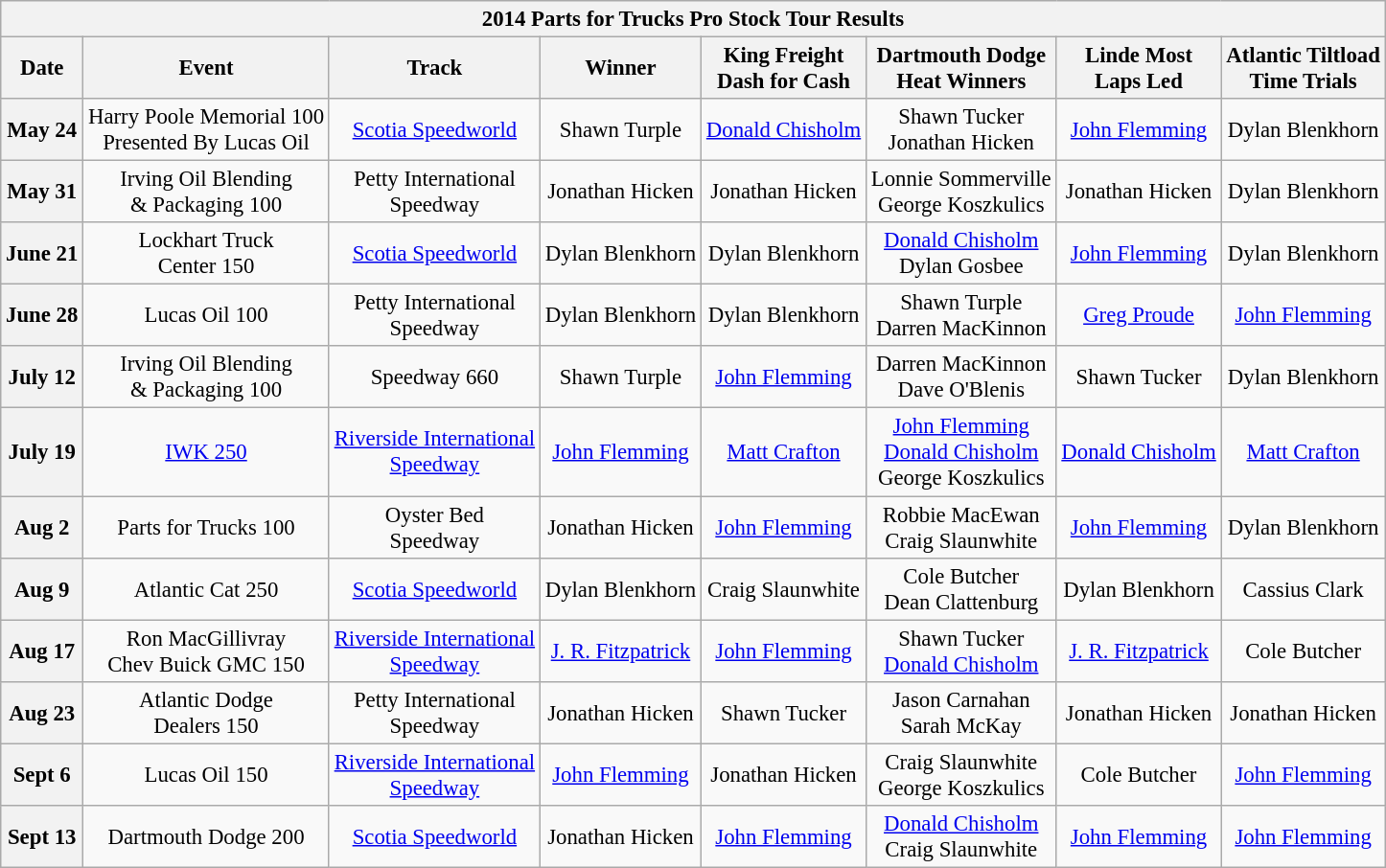<table class="wikitable collapsible collapsed" style="text-align:center; font-size: 95%;">
<tr>
<th colspan=45>2014 Parts for Trucks Pro Stock Tour Results</th>
</tr>
<tr>
<th>Date</th>
<th>Event</th>
<th>Track</th>
<th>Winner</th>
<th>King Freight<br>Dash for Cash</th>
<th>Dartmouth Dodge<br>Heat Winners</th>
<th>Linde Most<br>Laps Led</th>
<th>Atlantic Tiltload<br>Time Trials</th>
</tr>
<tr>
<th>May 24</th>
<td>Harry Poole Memorial 100<br>Presented By Lucas Oil</td>
<td><a href='#'>Scotia Speedworld</a></td>
<td>Shawn Turple</td>
<td><a href='#'>Donald Chisholm</a></td>
<td>Shawn Tucker<br>Jonathan Hicken</td>
<td><a href='#'>John Flemming</a></td>
<td>Dylan Blenkhorn</td>
</tr>
<tr>
<th>May 31</th>
<td>Irving Oil Blending<br>& Packaging 100</td>
<td>Petty International<br>Speedway</td>
<td>Jonathan Hicken</td>
<td>Jonathan Hicken</td>
<td>Lonnie Sommerville<br>George Koszkulics</td>
<td>Jonathan Hicken</td>
<td>Dylan Blenkhorn</td>
</tr>
<tr>
<th>June 21</th>
<td>Lockhart Truck<br>Center 150</td>
<td><a href='#'>Scotia Speedworld</a></td>
<td>Dylan Blenkhorn</td>
<td>Dylan Blenkhorn</td>
<td><a href='#'>Donald Chisholm</a><br>Dylan Gosbee</td>
<td><a href='#'>John Flemming</a></td>
<td>Dylan Blenkhorn</td>
</tr>
<tr>
<th>June 28</th>
<td>Lucas Oil 100</td>
<td>Petty International<br>Speedway</td>
<td>Dylan Blenkhorn</td>
<td>Dylan Blenkhorn</td>
<td>Shawn Turple<br>Darren MacKinnon</td>
<td><a href='#'>Greg Proude</a></td>
<td><a href='#'>John Flemming</a></td>
</tr>
<tr>
<th>July 12</th>
<td>Irving Oil Blending<br>& Packaging 100</td>
<td>Speedway 660</td>
<td>Shawn Turple</td>
<td><a href='#'>John Flemming</a></td>
<td>Darren MacKinnon<br>Dave O'Blenis</td>
<td>Shawn Tucker</td>
<td>Dylan Blenkhorn</td>
</tr>
<tr>
<th>July 19</th>
<td><a href='#'>IWK 250</a></td>
<td><a href='#'>Riverside International</a><br><a href='#'>Speedway</a></td>
<td><a href='#'>John Flemming</a></td>
<td><a href='#'>Matt Crafton</a></td>
<td><a href='#'>John Flemming</a><br><a href='#'>Donald Chisholm</a><br>George Koszkulics</td>
<td><a href='#'>Donald Chisholm</a></td>
<td><a href='#'>Matt Crafton</a></td>
</tr>
<tr>
<th>Aug 2</th>
<td>Parts for Trucks 100</td>
<td>Oyster Bed<br>Speedway</td>
<td>Jonathan Hicken</td>
<td><a href='#'>John Flemming</a></td>
<td>Robbie MacEwan<br>Craig Slaunwhite</td>
<td><a href='#'>John Flemming</a></td>
<td>Dylan Blenkhorn</td>
</tr>
<tr>
<th>Aug 9</th>
<td>Atlantic Cat 250</td>
<td><a href='#'>Scotia Speedworld</a></td>
<td>Dylan Blenkhorn</td>
<td>Craig Slaunwhite</td>
<td>Cole Butcher<br>Dean Clattenburg</td>
<td>Dylan Blenkhorn</td>
<td>Cassius Clark</td>
</tr>
<tr>
<th>Aug 17</th>
<td>Ron MacGillivray<br>Chev Buick GMC 150</td>
<td><a href='#'>Riverside International</a><br><a href='#'>Speedway</a></td>
<td><a href='#'>J. R. Fitzpatrick</a></td>
<td><a href='#'>John Flemming</a></td>
<td>Shawn Tucker<br><a href='#'>Donald Chisholm</a></td>
<td><a href='#'>J. R. Fitzpatrick</a></td>
<td>Cole Butcher</td>
</tr>
<tr>
<th>Aug 23</th>
<td>Atlantic Dodge<br>Dealers 150</td>
<td>Petty International<br>Speedway</td>
<td>Jonathan Hicken</td>
<td>Shawn Tucker</td>
<td>Jason Carnahan<br>Sarah McKay</td>
<td>Jonathan Hicken</td>
<td>Jonathan Hicken</td>
</tr>
<tr>
<th>Sept 6</th>
<td>Lucas Oil 150</td>
<td><a href='#'>Riverside International</a><br><a href='#'>Speedway</a></td>
<td><a href='#'>John Flemming</a></td>
<td>Jonathan Hicken</td>
<td>Craig Slaunwhite<br>George Koszkulics</td>
<td>Cole Butcher</td>
<td><a href='#'>John Flemming</a></td>
</tr>
<tr>
<th>Sept 13</th>
<td>Dartmouth Dodge 200</td>
<td><a href='#'>Scotia Speedworld</a></td>
<td>Jonathan Hicken</td>
<td><a href='#'>John Flemming</a></td>
<td><a href='#'>Donald Chisholm</a><br>Craig Slaunwhite</td>
<td><a href='#'>John Flemming</a></td>
<td><a href='#'>John Flemming</a></td>
</tr>
</table>
